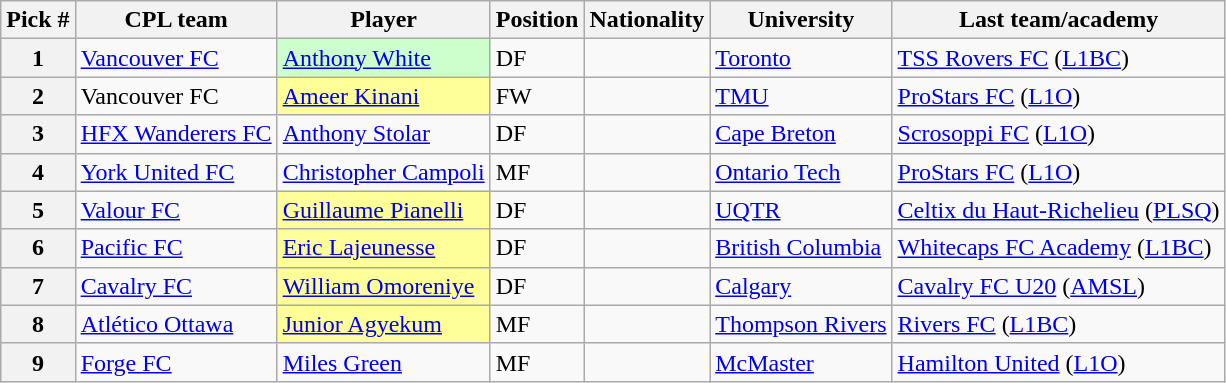<table class="wikitable">
<tr>
<th>Pick #</th>
<th>CPL team</th>
<th>Player</th>
<th>Position</th>
<th>Nationality</th>
<th>University</th>
<th>Last team/academy</th>
</tr>
<tr>
<th>1</th>
<td><a href='#'>Vancouver FC</a></td>
<td bgcolor="#CCFFCC"><a href='#'>Anthony White</a></td>
<td>DF</td>
<td></td>
<td><a href='#'>Toronto</a></td>
<td><a href='#'>TSS Rovers FC</a> (<a href='#'>L1BC</a>)</td>
</tr>
<tr>
<th>2</th>
<td>Vancouver FC</td>
<td bgcolor="#FFFF99"><a href='#'>Ameer Kinani</a></td>
<td>FW</td>
<td></td>
<td><a href='#'>TMU</a></td>
<td><a href='#'>ProStars FC</a> (<a href='#'>L1O</a>)</td>
</tr>
<tr>
<th>3</th>
<td><a href='#'>HFX Wanderers FC</a></td>
<td><a href='#'>Anthony Stolar</a></td>
<td>DF</td>
<td></td>
<td><a href='#'>Cape Breton</a></td>
<td><a href='#'>Scrosoppi FC</a> (<a href='#'>L1O</a>)</td>
</tr>
<tr>
<th>4</th>
<td><a href='#'>York United FC</a></td>
<td><a href='#'>Christopher Campoli</a></td>
<td>MF</td>
<td></td>
<td><a href='#'>Ontario Tech</a></td>
<td><a href='#'>ProStars FC</a> (<a href='#'>L1O</a>)</td>
</tr>
<tr>
<th>5</th>
<td><a href='#'>Valour FC</a></td>
<td bgcolor="#FFFF99"><a href='#'>Guillaume Pianelli</a></td>
<td>DF</td>
<td></td>
<td><a href='#'>UQTR</a></td>
<td><a href='#'>Celtix du Haut-Richelieu</a> (<a href='#'>PLSQ</a>)</td>
</tr>
<tr>
<th>6</th>
<td><a href='#'>Pacific FC</a></td>
<td bgcolor="#FFFF99"><a href='#'>Eric Lajeunesse</a></td>
<td>DF</td>
<td></td>
<td><a href='#'>British Columbia</a></td>
<td><a href='#'>Whitecaps FC Academy</a> (<a href='#'>L1BC</a>)</td>
</tr>
<tr>
<th>7</th>
<td><a href='#'>Cavalry FC</a></td>
<td bgcolor="#FFFF99"><a href='#'>William Omoreniye</a></td>
<td>DF</td>
<td></td>
<td><a href='#'>Calgary</a></td>
<td><a href='#'>Cavalry FC U20</a> (<a href='#'>AMSL</a>)</td>
</tr>
<tr>
<th>8</th>
<td><a href='#'>Atlético Ottawa</a></td>
<td bgcolor="#FFFF99"><a href='#'>Junior Agyekum</a></td>
<td>MF</td>
<td></td>
<td><a href='#'>Thompson Rivers</a></td>
<td><a href='#'>Rivers FC</a> (<a href='#'>L1BC</a>)</td>
</tr>
<tr>
<th>9</th>
<td><a href='#'>Forge FC</a></td>
<td><a href='#'>Miles Green</a></td>
<td>MF</td>
<td></td>
<td><a href='#'>McMaster</a></td>
<td><a href='#'>Hamilton United</a> (<a href='#'>L1O</a>)</td>
</tr>
</table>
